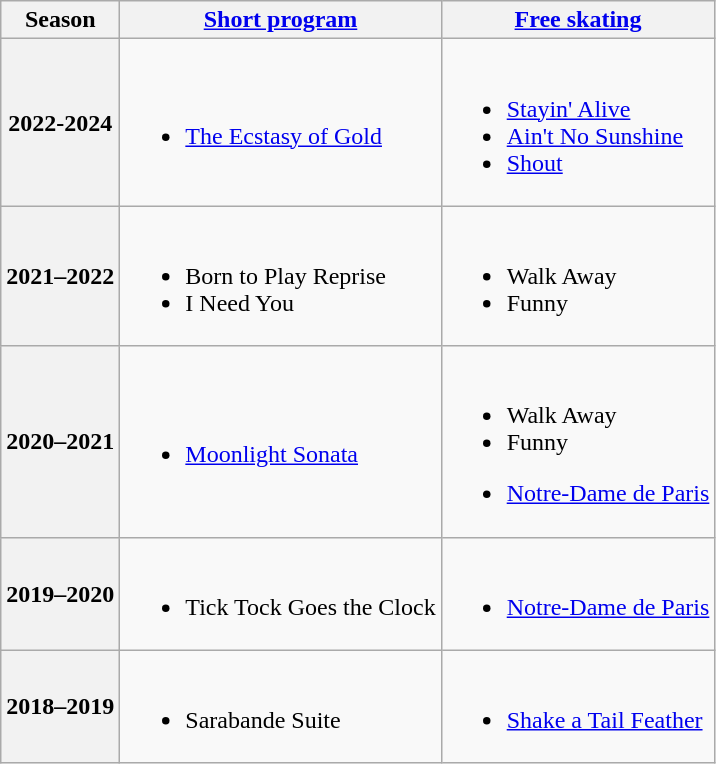<table class="wikitable">
<tr>
<th>Season</th>
<th><a href='#'>Short program</a></th>
<th><a href='#'>Free skating</a></th>
</tr>
<tr>
<th>2022-2024</th>
<td><br><ul><li><a href='#'>The Ecstasy of Gold</a> <br></li></ul></td>
<td><br><ul><li><a href='#'>Stayin' Alive</a><br></li><li><a href='#'>Ain't No Sunshine</a><br></li><li><a href='#'>Shout</a><br></li></ul></td>
</tr>
<tr>
<th>2021–2022<br></th>
<td><br><ul><li>Born to Play Reprise</li><li>I Need You <br></li></ul></td>
<td><br><ul><li>Walk Away<br></li><li>Funny <br></li></ul></td>
</tr>
<tr>
<th>2020–2021<br></th>
<td><br><ul><li><a href='#'>Moonlight Sonata</a><br></li></ul></td>
<td><br><ul><li>Walk Away<br></li><li>Funny <br></li></ul><ul><li><a href='#'>Notre-Dame de Paris</a><br></li></ul></td>
</tr>
<tr>
<th>2019–2020<br></th>
<td><br><ul><li>Tick Tock Goes the Clock<br></li></ul></td>
<td><br><ul><li><a href='#'>Notre-Dame de Paris</a><br></li></ul></td>
</tr>
<tr>
<th>2018–2019</th>
<td><br><ul><li>Sarabande Suite<br></li></ul></td>
<td><br><ul><li><a href='#'>Shake a Tail Feather</a><br></li></ul></td>
</tr>
</table>
